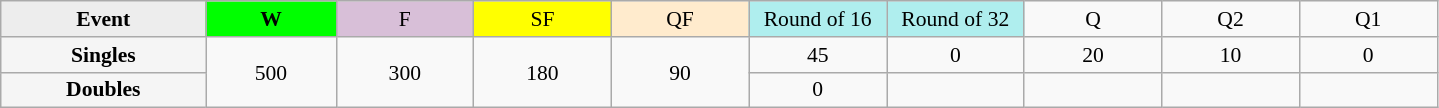<table class=wikitable style=font-size:90%;text-align:center>
<tr>
<td style="width:130px; background:#ededed;"><strong>Event</strong></td>
<td style="width:80px; background:lime;"><strong>W</strong></td>
<td style="width:85px; background:thistle;">F</td>
<td style="width:85px; background:#ff0;">SF</td>
<td style="width:85px; background:#ffebcd;">QF</td>
<td style="width:85px; background:#afeeee;">Round of 16</td>
<td style="width:85px; background:#afeeee;">Round of 32</td>
<td width=85>Q</td>
<td width=85>Q2</td>
<td width=85>Q1</td>
</tr>
<tr>
<th style="background:#f5f5f5;">Singles</th>
<td rowspan=2>500</td>
<td rowspan=2>300</td>
<td rowspan=2>180</td>
<td rowspan=2>90</td>
<td>45</td>
<td>0</td>
<td>20</td>
<td>10</td>
<td>0</td>
</tr>
<tr>
<th style="background:#f5f5f5;">Doubles</th>
<td>0</td>
<td></td>
<td></td>
<td></td>
<td></td>
</tr>
</table>
